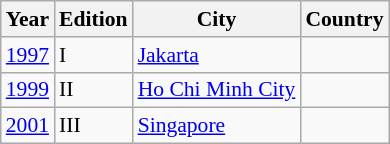<table class="wikitable" style="font-size:90%">
<tr>
<th>Year</th>
<th>Edition</th>
<th>City</th>
<th>Country</th>
</tr>
<tr>
<td><a href='#'>1997</a></td>
<td>I</td>
<td><a href='#'>Jakarta</a></td>
<td></td>
</tr>
<tr>
<td><a href='#'>1999</a></td>
<td>II</td>
<td><a href='#'>Ho Chi Minh City</a></td>
<td></td>
</tr>
<tr>
<td><a href='#'>2001</a></td>
<td>III</td>
<td><a href='#'>Singapore</a></td>
<td></td>
</tr>
</table>
